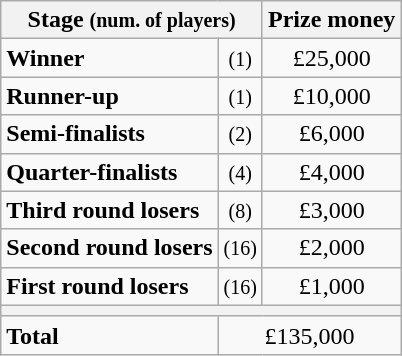<table class="wikitable">
<tr>
<th colspan=2>Stage <small>(num. of players)</small></th>
<th>Prize money</th>
</tr>
<tr>
<td><strong>Winner</strong></td>
<td align=center><small>(1)</small></td>
<td align=center>£25,000</td>
</tr>
<tr>
<td><strong>Runner-up</strong></td>
<td align=center><small>(1)</small></td>
<td align=center>£10,000</td>
</tr>
<tr>
<td><strong>Semi-finalists</strong></td>
<td align=center><small>(2)</small></td>
<td align=center>£6,000</td>
</tr>
<tr>
<td><strong>Quarter-finalists</strong></td>
<td align=center><small>(4)</small></td>
<td align=center>£4,000</td>
</tr>
<tr>
<td><strong>Third round losers</strong></td>
<td align=center><small>(8)</small></td>
<td align=center>£3,000</td>
</tr>
<tr>
<td><strong>Second round losers</strong></td>
<td align=center><small>(16)</small></td>
<td align=center>£2,000</td>
</tr>
<tr>
<td><strong>First round losers</strong></td>
<td align=center><small>(16)</small></td>
<td align=center>£1,000</td>
</tr>
<tr>
<th colspan=3></th>
</tr>
<tr>
<td><strong>Total</strong></td>
<td align=center colspan=2>£135,000</td>
</tr>
</table>
